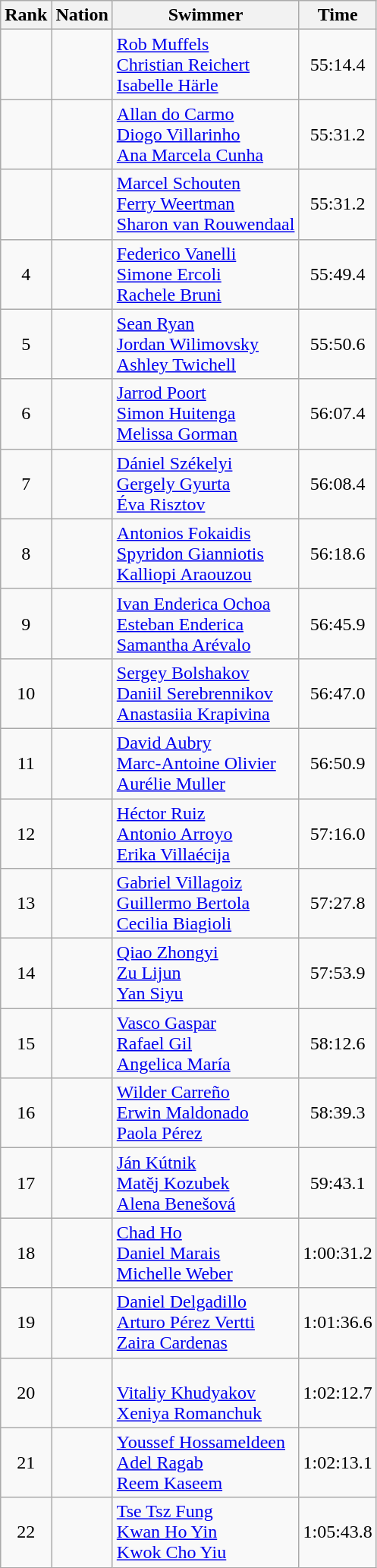<table class="wikitable sortable" border="1" style="text-align:center">
<tr>
<th>Rank</th>
<th>Nation</th>
<th>Swimmer</th>
<th>Time</th>
</tr>
<tr>
<td></td>
<td align=left></td>
<td align=left><a href='#'>Rob Muffels</a><br><a href='#'>Christian Reichert</a><br><a href='#'>Isabelle Härle</a></td>
<td>55:14.4</td>
</tr>
<tr>
<td></td>
<td align=left></td>
<td align=left><a href='#'>Allan do Carmo</a><br><a href='#'>Diogo Villarinho</a><br><a href='#'>Ana Marcela Cunha</a></td>
<td>55:31.2</td>
</tr>
<tr>
<td></td>
<td align=left></td>
<td align=left><a href='#'>Marcel Schouten</a><br><a href='#'>Ferry Weertman</a><br><a href='#'>Sharon van Rouwendaal</a></td>
<td>55:31.2</td>
</tr>
<tr>
<td>4</td>
<td align=left></td>
<td align=left><a href='#'>Federico Vanelli</a><br><a href='#'>Simone Ercoli</a><br><a href='#'>Rachele Bruni</a></td>
<td>55:49.4</td>
</tr>
<tr>
<td>5</td>
<td align=left></td>
<td align=left><a href='#'>Sean Ryan</a><br><a href='#'>Jordan Wilimovsky</a><br><a href='#'>Ashley Twichell</a></td>
<td>55:50.6</td>
</tr>
<tr>
<td>6</td>
<td align=left></td>
<td align=left><a href='#'>Jarrod Poort</a><br><a href='#'>Simon Huitenga</a><br><a href='#'>Melissa Gorman</a></td>
<td>56:07.4</td>
</tr>
<tr>
<td>7</td>
<td align=left></td>
<td align=left><a href='#'>Dániel Székelyi</a><br><a href='#'>Gergely Gyurta</a><br><a href='#'>Éva Risztov</a></td>
<td>56:08.4</td>
</tr>
<tr>
<td>8</td>
<td align=left></td>
<td align=left><a href='#'>Antonios Fokaidis</a><br><a href='#'>Spyridon Gianniotis</a><br><a href='#'>Kalliopi Araouzou</a></td>
<td>56:18.6</td>
</tr>
<tr>
<td>9</td>
<td align=left></td>
<td align=left><a href='#'>Ivan Enderica Ochoa</a><br><a href='#'>Esteban Enderica</a><br><a href='#'>Samantha Arévalo</a></td>
<td>56:45.9</td>
</tr>
<tr>
<td>10</td>
<td align=left></td>
<td align=left><a href='#'>Sergey Bolshakov</a><br><a href='#'>Daniil Serebrennikov</a><br><a href='#'>Anastasiia Krapivina</a></td>
<td>56:47.0</td>
</tr>
<tr>
<td>11</td>
<td align=left></td>
<td align=left><a href='#'>David Aubry</a><br><a href='#'>Marc-Antoine Olivier</a><br><a href='#'>Aurélie Muller</a></td>
<td>56:50.9</td>
</tr>
<tr>
<td>12</td>
<td align=left></td>
<td align=left><a href='#'>Héctor Ruiz</a><br><a href='#'>Antonio Arroyo</a><br><a href='#'>Erika Villaécija</a></td>
<td>57:16.0</td>
</tr>
<tr>
<td>13</td>
<td align=left></td>
<td align=left><a href='#'>Gabriel Villagoiz</a><br><a href='#'>Guillermo Bertola</a><br><a href='#'>Cecilia Biagioli</a></td>
<td>57:27.8</td>
</tr>
<tr>
<td>14</td>
<td align=left></td>
<td align=left><a href='#'>Qiao Zhongyi</a><br><a href='#'>Zu Lijun</a><br><a href='#'>Yan Siyu</a></td>
<td>57:53.9</td>
</tr>
<tr>
<td>15</td>
<td align=left></td>
<td align=left><a href='#'>Vasco Gaspar</a><br><a href='#'>Rafael Gil</a><br><a href='#'>Angelica María</a></td>
<td>58:12.6</td>
</tr>
<tr>
<td>16</td>
<td align=left></td>
<td align=left><a href='#'>Wilder Carreño</a><br><a href='#'>Erwin Maldonado</a><br><a href='#'>Paola Pérez</a></td>
<td>58:39.3</td>
</tr>
<tr>
<td>17</td>
<td align=left></td>
<td align=left><a href='#'>Ján Kútnik</a><br><a href='#'>Matěj Kozubek</a><br><a href='#'>Alena Benešová</a></td>
<td>59:43.1</td>
</tr>
<tr>
<td>18</td>
<td align=left></td>
<td align=left><a href='#'>Chad Ho</a><br><a href='#'>Daniel Marais</a><br><a href='#'>Michelle Weber</a></td>
<td>1:00:31.2</td>
</tr>
<tr>
<td>19</td>
<td align=left></td>
<td align=left><a href='#'>Daniel Delgadillo</a><br><a href='#'>Arturo Pérez Vertti</a><br><a href='#'>Zaira Cardenas</a></td>
<td>1:01:36.6</td>
</tr>
<tr>
<td>20</td>
<td align=left></td>
<td align=left><br><a href='#'>Vitaliy Khudyakov</a><br><a href='#'>Xeniya Romanchuk</a></td>
<td>1:02:12.7</td>
</tr>
<tr>
<td>21</td>
<td align=left></td>
<td align=left><a href='#'>Youssef Hossameldeen</a><br><a href='#'>Adel Ragab</a><br><a href='#'>Reem Kaseem</a></td>
<td>1:02:13.1</td>
</tr>
<tr>
<td>22</td>
<td align=left></td>
<td align=left><a href='#'>Tse Tsz Fung</a><br><a href='#'>Kwan Ho Yin</a><br><a href='#'>Kwok Cho Yiu</a></td>
<td>1:05:43.8</td>
</tr>
</table>
